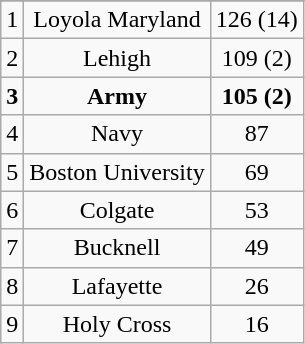<table class="wikitable">
<tr align="center">
</tr>
<tr align="center">
<td>1</td>
<td>Loyola Maryland</td>
<td>126 (14)</td>
</tr>
<tr align="center">
<td>2</td>
<td>Lehigh</td>
<td>109 (2)</td>
</tr>
<tr align="center">
<td><strong>3</strong></td>
<td><strong>Army</strong></td>
<td><strong>105 (2)</strong></td>
</tr>
<tr align="center">
<td>4</td>
<td>Navy</td>
<td>87</td>
</tr>
<tr align="center">
<td>5</td>
<td>Boston University</td>
<td>69</td>
</tr>
<tr align="center">
<td>6</td>
<td>Colgate</td>
<td>53</td>
</tr>
<tr align="center">
<td>7</td>
<td>Bucknell</td>
<td>49</td>
</tr>
<tr align="center">
<td>8</td>
<td>Lafayette</td>
<td>26</td>
</tr>
<tr align="center">
<td>9</td>
<td>Holy Cross</td>
<td>16</td>
</tr>
</table>
